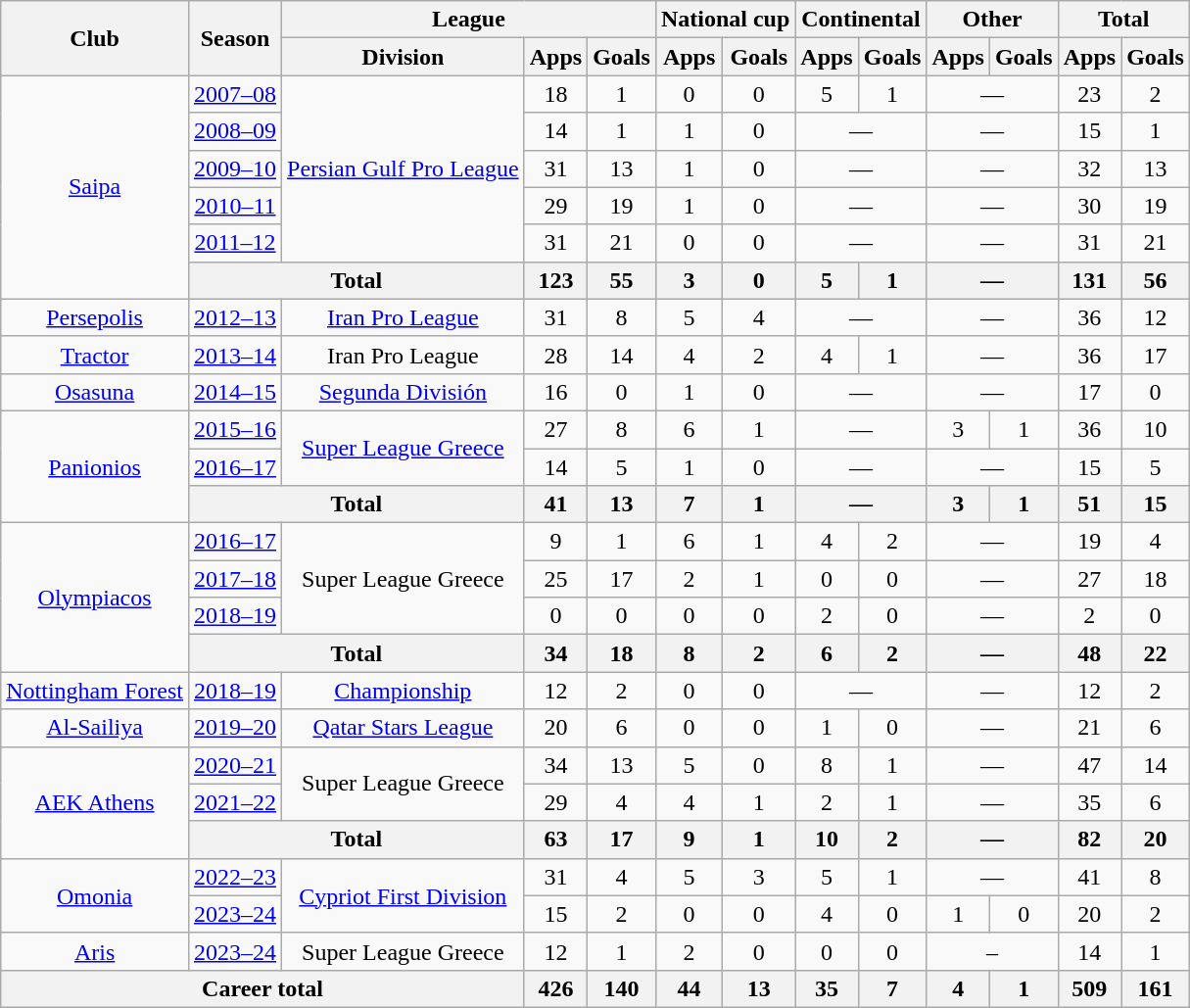<table class="wikitable" style="text-align:center">
<tr>
<th rowspan="2">Club</th>
<th rowspan="2">Season</th>
<th colspan="3">League</th>
<th colspan="2">National cup</th>
<th colspan="2">Continental</th>
<th colspan="2">Other</th>
<th colspan="2">Total</th>
</tr>
<tr>
<th>Division</th>
<th>Apps</th>
<th>Goals</th>
<th>Apps</th>
<th>Goals</th>
<th>Apps</th>
<th>Goals</th>
<th>Apps</th>
<th>Goals</th>
<th>Apps</th>
<th>Goals</th>
</tr>
<tr>
<td rowspan="6"><a href='#'>Saipa</a></td>
<td><a href='#'>2007–08</a></td>
<td rowspan="5"><a href='#'>Persian Gulf Pro League</a></td>
<td>18</td>
<td>1</td>
<td>0</td>
<td>0</td>
<td>5</td>
<td>1</td>
<td colspan="2">—</td>
<td>23</td>
<td>2</td>
</tr>
<tr>
<td><a href='#'>2008–09</a></td>
<td>14</td>
<td>1</td>
<td>1</td>
<td>0</td>
<td colspan="2">—</td>
<td colspan="2">—</td>
<td>15</td>
<td>1</td>
</tr>
<tr>
<td><a href='#'>2009–10</a></td>
<td>31</td>
<td>13</td>
<td>1</td>
<td>0</td>
<td colspan="2">—</td>
<td colspan="2">—</td>
<td>32</td>
<td>13</td>
</tr>
<tr>
<td><a href='#'>2010–11</a></td>
<td>29</td>
<td>19</td>
<td>1</td>
<td>0</td>
<td colspan="2">—</td>
<td colspan="2">—</td>
<td>30</td>
<td>19</td>
</tr>
<tr>
<td><a href='#'>2011–12</a></td>
<td>31</td>
<td>21</td>
<td>0</td>
<td>0</td>
<td colspan="2">—</td>
<td colspan="2">—</td>
<td>31</td>
<td>21</td>
</tr>
<tr>
<th colspan="2">Total</th>
<th>123</th>
<th>55</th>
<th>3</th>
<th>0</th>
<th>5</th>
<th>1</th>
<th colspan="2">—</th>
<th>131</th>
<th>56</th>
</tr>
<tr>
<td><a href='#'>Persepolis</a></td>
<td><a href='#'>2012–13</a></td>
<td><a href='#'>Iran Pro League</a></td>
<td>31</td>
<td>8</td>
<td>5</td>
<td>4</td>
<td colspan="2">—</td>
<td colspan="2">—</td>
<td>36</td>
<td>12</td>
</tr>
<tr>
<td><a href='#'>Tractor</a></td>
<td><a href='#'>2013–14</a></td>
<td>Iran Pro League</td>
<td>28</td>
<td>14</td>
<td>4</td>
<td>2</td>
<td>4</td>
<td>1</td>
<td colspan="2">—</td>
<td>36</td>
<td>17</td>
</tr>
<tr>
<td><a href='#'>Osasuna</a></td>
<td><a href='#'>2014–15</a></td>
<td><a href='#'>Segunda División</a></td>
<td>16</td>
<td>0</td>
<td>1</td>
<td>0</td>
<td colspan="2">—</td>
<td colspan="2">—</td>
<td>17</td>
<td>0</td>
</tr>
<tr>
<td rowspan="3"><a href='#'>Panionios</a></td>
<td><a href='#'>2015–16</a></td>
<td rowspan="2"><a href='#'>Super League Greece</a></td>
<td>27</td>
<td>8</td>
<td>6</td>
<td>1</td>
<td colspan="2">—</td>
<td>3</td>
<td>1</td>
<td>36</td>
<td>10</td>
</tr>
<tr>
<td><a href='#'>2016–17</a></td>
<td>14</td>
<td>5</td>
<td>1</td>
<td>0</td>
<td colspan="2">—</td>
<td colspan="2">—</td>
<td>15</td>
<td>5</td>
</tr>
<tr>
<th colspan="2">Total</th>
<th>41</th>
<th>13</th>
<th>7</th>
<th>1</th>
<th colspan="2">—</th>
<th>3</th>
<th>1</th>
<th>51</th>
<th>15</th>
</tr>
<tr>
<td rowspan="4"><a href='#'>Olympiacos</a></td>
<td><a href='#'>2016–17</a></td>
<td rowspan="3">Super League Greece</td>
<td>9</td>
<td>1</td>
<td>6</td>
<td>1</td>
<td>4</td>
<td>2</td>
<td colspan="2">—</td>
<td>19</td>
<td>4</td>
</tr>
<tr>
<td><a href='#'>2017–18</a></td>
<td>25</td>
<td>17</td>
<td>2</td>
<td>1</td>
<td>0</td>
<td>0</td>
<td colspan="2">—</td>
<td>27</td>
<td>18</td>
</tr>
<tr>
<td><a href='#'>2018–19</a></td>
<td>0</td>
<td>0</td>
<td>0</td>
<td>0</td>
<td>2</td>
<td>0</td>
<td colspan="2">—</td>
<td>2</td>
<td>0</td>
</tr>
<tr>
<th colspan="2">Total</th>
<th>34</th>
<th>18</th>
<th>8</th>
<th>2</th>
<th>6</th>
<th>2</th>
<th colspan="2">—</th>
<th>48</th>
<th>22</th>
</tr>
<tr>
<td><a href='#'>Nottingham Forest</a></td>
<td><a href='#'>2018–19</a></td>
<td><a href='#'>Championship</a></td>
<td>12</td>
<td>2</td>
<td>0</td>
<td>0</td>
<td colspan="2">—</td>
<td colspan="2">—</td>
<td>12</td>
<td>2</td>
</tr>
<tr>
<td><a href='#'>Al-Sailiya</a></td>
<td><a href='#'>2019–20</a></td>
<td><a href='#'>Qatar Stars League</a></td>
<td>20</td>
<td>6</td>
<td>0</td>
<td>0</td>
<td>1</td>
<td>0</td>
<td colspan="2">—</td>
<td>21</td>
<td>6</td>
</tr>
<tr>
<td rowspan="3"><a href='#'>AEK Athens</a></td>
<td><a href='#'>2020–21</a></td>
<td rowspan="2">Super League Greece</td>
<td>34</td>
<td>13</td>
<td>5</td>
<td>0</td>
<td>8</td>
<td>1</td>
<td colspan="2">—</td>
<td>47</td>
<td>14</td>
</tr>
<tr>
<td><a href='#'>2021–22</a></td>
<td>29</td>
<td>4</td>
<td>4</td>
<td>1</td>
<td>2</td>
<td>1</td>
<td colspan="2">—</td>
<td>35</td>
<td>6</td>
</tr>
<tr>
<th colspan="2">Total</th>
<th>63</th>
<th>17</th>
<th>9</th>
<th>1</th>
<th>10</th>
<th>2</th>
<th colspan="2">—</th>
<th>82</th>
<th>20</th>
</tr>
<tr>
<td rowspan="2"><a href='#'>Omonia</a></td>
<td><a href='#'>2022–23</a></td>
<td rowspan="2"><a href='#'>Cypriot First Division</a></td>
<td>31</td>
<td>4</td>
<td>5</td>
<td>3</td>
<td>5</td>
<td>1</td>
<td colspan="2">—</td>
<td>41</td>
<td>8</td>
</tr>
<tr>
<td><a href='#'>2023–24</a></td>
<td>15</td>
<td>2</td>
<td>0</td>
<td>0</td>
<td>4</td>
<td>0</td>
<td>1</td>
<td>0</td>
<td>20</td>
<td>2</td>
</tr>
<tr>
<td><a href='#'>Aris</a></td>
<td><a href='#'>2023–24</a></td>
<td>Super League Greece</td>
<td>12</td>
<td>1</td>
<td>2</td>
<td>0</td>
<td>0</td>
<td>0</td>
<td colspan="2">–</td>
<td>14</td>
<td>1</td>
</tr>
<tr>
<th colspan="3">Career total</th>
<th>426</th>
<th>140</th>
<th>44</th>
<th>13</th>
<th>35</th>
<th>7</th>
<th>4</th>
<th>1</th>
<th>509</th>
<th>161</th>
</tr>
</table>
